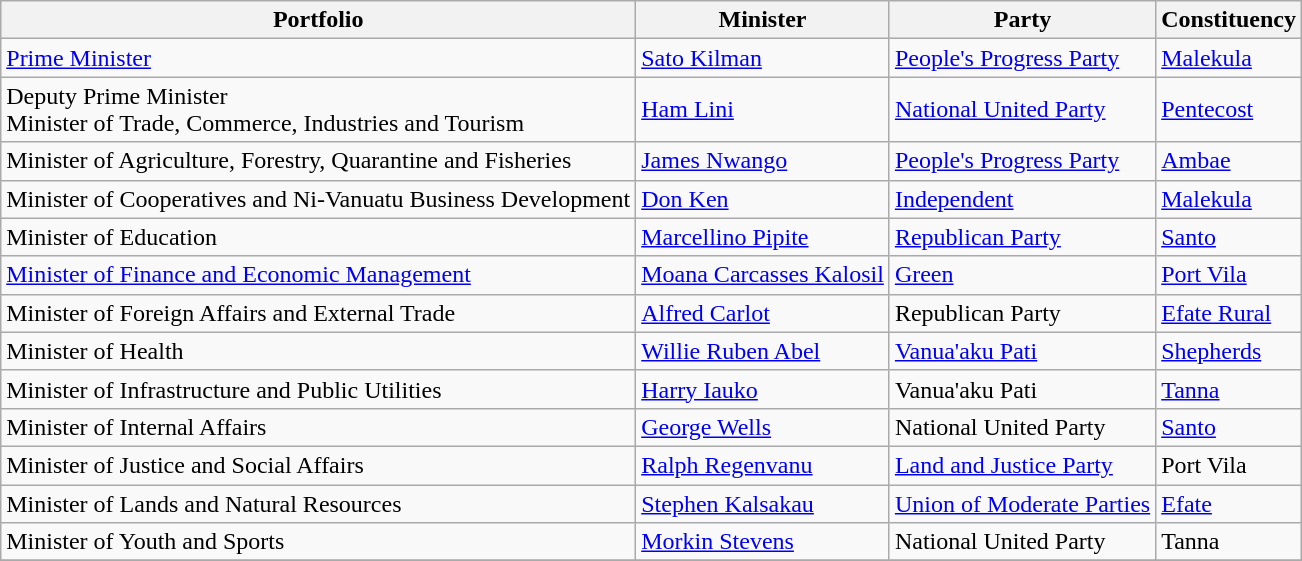<table class="wikitable">
<tr>
<th>Portfolio</th>
<th>Minister</th>
<th>Party</th>
<th>Constituency</th>
</tr>
<tr>
<td><a href='#'>Prime Minister</a></td>
<td><a href='#'>Sato Kilman</a></td>
<td><a href='#'>People's Progress Party</a></td>
<td><a href='#'>Malekula</a></td>
</tr>
<tr>
<td>Deputy Prime Minister<br>Minister of Trade, Commerce, Industries and Tourism</td>
<td><a href='#'>Ham Lini</a></td>
<td><a href='#'>National United Party</a></td>
<td><a href='#'>Pentecost</a></td>
</tr>
<tr>
<td>Minister of Agriculture, Forestry, Quarantine and Fisheries</td>
<td><a href='#'>James Nwango</a></td>
<td><a href='#'>People's Progress Party</a></td>
<td><a href='#'>Ambae</a></td>
</tr>
<tr>
<td>Minister of Cooperatives and Ni-Vanuatu Business Development</td>
<td><a href='#'>Don Ken</a></td>
<td><a href='#'>Independent</a></td>
<td><a href='#'>Malekula</a></td>
</tr>
<tr>
<td>Minister of Education</td>
<td><a href='#'>Marcellino Pipite</a></td>
<td><a href='#'>Republican Party</a></td>
<td><a href='#'>Santo</a></td>
</tr>
<tr>
<td><a href='#'>Minister of Finance and Economic Management</a></td>
<td><a href='#'>Moana Carcasses Kalosil</a></td>
<td><a href='#'>Green</a></td>
<td><a href='#'>Port Vila</a></td>
</tr>
<tr>
<td>Minister of Foreign Affairs and External Trade</td>
<td><a href='#'>Alfred Carlot</a></td>
<td>Republican Party</td>
<td><a href='#'>Efate Rural</a></td>
</tr>
<tr>
<td>Minister of Health</td>
<td><a href='#'>Willie Ruben Abel</a></td>
<td><a href='#'>Vanua'aku Pati</a> </td>
<td><a href='#'>Shepherds</a></td>
</tr>
<tr>
<td>Minister of Infrastructure and Public Utilities</td>
<td><a href='#'>Harry Iauko</a></td>
<td>Vanua'aku Pati </td>
<td><a href='#'>Tanna</a></td>
</tr>
<tr>
<td>Minister of Internal Affairs</td>
<td><a href='#'>George Wells</a></td>
<td>National United Party</td>
<td><a href='#'>Santo</a></td>
</tr>
<tr>
<td>Minister of Justice and Social Affairs</td>
<td><a href='#'>Ralph Regenvanu</a></td>
<td><a href='#'>Land and Justice Party</a></td>
<td>Port Vila</td>
</tr>
<tr>
<td>Minister of Lands and Natural Resources</td>
<td><a href='#'>Stephen Kalsakau</a></td>
<td><a href='#'>Union of Moderate Parties</a><br></td>
<td><a href='#'>Efate</a></td>
</tr>
<tr>
<td>Minister of Youth and Sports</td>
<td><a href='#'>Morkin Stevens</a></td>
<td>National United Party</td>
<td>Tanna</td>
</tr>
<tr>
</tr>
</table>
